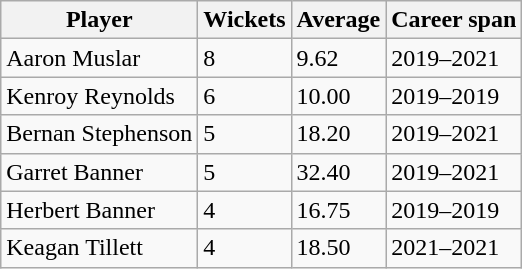<table class="wikitable">
<tr>
<th>Player</th>
<th>Wickets</th>
<th>Average</th>
<th>Career span</th>
</tr>
<tr>
<td>Aaron Muslar</td>
<td>8</td>
<td>9.62</td>
<td>2019–2021</td>
</tr>
<tr>
<td>Kenroy Reynolds</td>
<td>6</td>
<td>10.00</td>
<td>2019–2019</td>
</tr>
<tr>
<td>Bernan Stephenson</td>
<td>5</td>
<td>18.20</td>
<td>2019–2021</td>
</tr>
<tr>
<td>Garret Banner</td>
<td>5</td>
<td>32.40</td>
<td>2019–2021</td>
</tr>
<tr>
<td>Herbert Banner</td>
<td>4</td>
<td>16.75</td>
<td>2019–2019</td>
</tr>
<tr>
<td>Keagan Tillett</td>
<td>4</td>
<td>18.50</td>
<td>2021–2021</td>
</tr>
</table>
